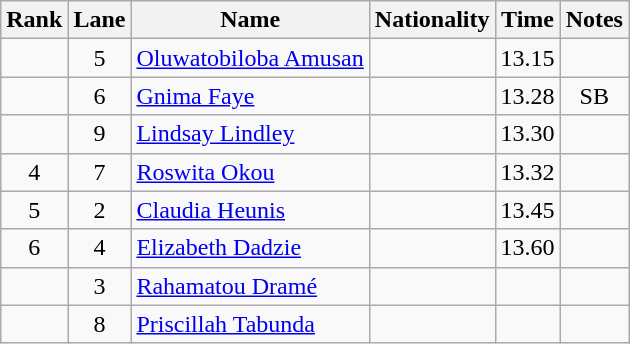<table class="wikitable sortable" style="text-align:center">
<tr>
<th>Rank</th>
<th>Lane</th>
<th>Name</th>
<th>Nationality</th>
<th>Time</th>
<th>Notes</th>
</tr>
<tr>
<td></td>
<td>5</td>
<td align=left><a href='#'>Oluwatobiloba Amusan</a></td>
<td align=left></td>
<td>13.15</td>
<td></td>
</tr>
<tr>
<td></td>
<td>6</td>
<td align=left><a href='#'>Gnima Faye</a></td>
<td align=left></td>
<td>13.28</td>
<td>SB</td>
</tr>
<tr>
<td></td>
<td>9</td>
<td align=left><a href='#'>Lindsay Lindley</a></td>
<td align=left></td>
<td>13.30</td>
<td></td>
</tr>
<tr>
<td>4</td>
<td>7</td>
<td align=left><a href='#'>Roswita Okou</a></td>
<td align=left></td>
<td>13.32</td>
<td></td>
</tr>
<tr>
<td>5</td>
<td>2</td>
<td align=left><a href='#'>Claudia Heunis</a></td>
<td align=left></td>
<td>13.45</td>
<td></td>
</tr>
<tr>
<td>6</td>
<td>4</td>
<td align=left><a href='#'>Elizabeth Dadzie</a></td>
<td align=left></td>
<td>13.60</td>
<td></td>
</tr>
<tr>
<td></td>
<td>3</td>
<td align=left><a href='#'>Rahamatou Dramé</a></td>
<td align=left></td>
<td></td>
<td></td>
</tr>
<tr>
<td></td>
<td>8</td>
<td align=left><a href='#'>Priscillah Tabunda</a></td>
<td align=left></td>
<td></td>
<td></td>
</tr>
</table>
